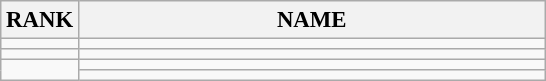<table class="wikitable" style="font-size:95%;">
<tr>
<th>RANK</th>
<th align="left" style="width: 20em">NAME</th>
</tr>
<tr>
<td align="center"></td>
<td></td>
</tr>
<tr>
<td align="center"></td>
<td></td>
</tr>
<tr>
<td rowspan=2 align="center"></td>
<td></td>
</tr>
<tr>
<td></td>
</tr>
</table>
